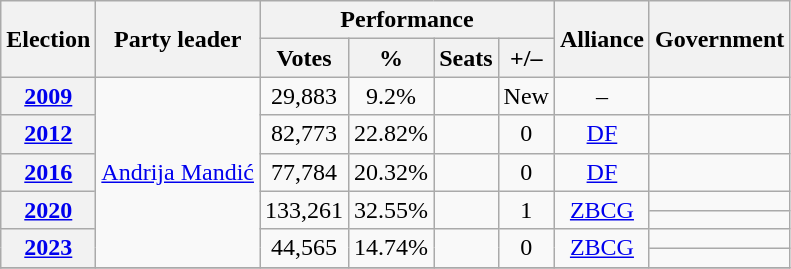<table class=wikitable style="text-align:center">
<tr>
<th rowspan="2"><strong>Election</strong></th>
<th rowspan="2">Party leader</th>
<th colspan="4" scope="col">Performance</th>
<th rowspan="2">Alliance</th>
<th rowspan="2">Government</th>
</tr>
<tr>
<th>Votes</th>
<th>%</th>
<th>Seats</th>
<th>+/–</th>
</tr>
<tr>
<th><a href='#'>2009</a></th>
<td rowspan=7><a href='#'>Andrija Mandić</a></td>
<td>29,883</td>
<td>9.2%</td>
<td></td>
<td>New</td>
<td>–</td>
<td></td>
</tr>
<tr>
<th><a href='#'>2012</a></th>
<td>82,773</td>
<td>22.82%</td>
<td></td>
<td> 0</td>
<td><a href='#'>DF</a></td>
<td></td>
</tr>
<tr>
<th><a href='#'>2016</a></th>
<td>77,784</td>
<td>20.32%</td>
<td></td>
<td> 0</td>
<td><a href='#'>DF</a></td>
<td></td>
</tr>
<tr>
<th rowspan="2"><a href='#'>2020</a></th>
<td rowspan="2">133,261</td>
<td rowspan="2">32.55%</td>
<td rowspan="2"></td>
<td rowspan="2"> 1</td>
<td rowspan="2"><a href='#'>ZBCG</a></td>
<td> </td>
</tr>
<tr>
<td> </td>
</tr>
<tr>
<th rowspan="2"><a href='#'>2023</a></th>
<td rowspan="2">44,565</td>
<td rowspan="2">14.74%</td>
<td rowspan="2"></td>
<td rowspan="2"> 0</td>
<td rowspan="2"><a href='#'>ZBCG</a></td>
<td> </td>
</tr>
<tr>
<td> </td>
</tr>
<tr>
</tr>
</table>
